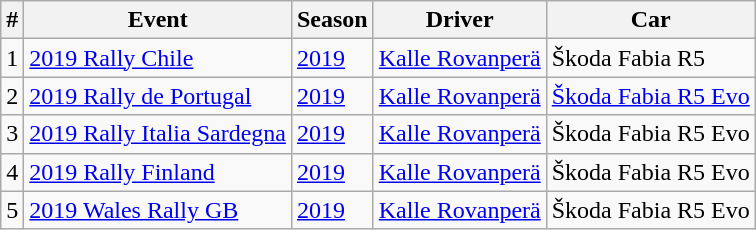<table class="wikitable">
<tr>
<th>#</th>
<th>Event</th>
<th>Season</th>
<th>Driver</th>
<th>Car</th>
</tr>
<tr>
<td>1</td>
<td> <a href='#'>2019 Rally Chile</a></td>
<td><a href='#'>2019</a></td>
<td> <a href='#'>Kalle Rovanperä</a></td>
<td>Škoda Fabia R5</td>
</tr>
<tr>
<td>2</td>
<td> <a href='#'>2019 Rally de Portugal</a></td>
<td><a href='#'>2019</a></td>
<td> <a href='#'>Kalle Rovanperä</a></td>
<td><a href='#'>Škoda Fabia R5 Evo</a></td>
</tr>
<tr>
<td>3</td>
<td> <a href='#'>2019 Rally Italia Sardegna</a></td>
<td><a href='#'>2019</a></td>
<td> <a href='#'>Kalle Rovanperä</a></td>
<td>Škoda Fabia R5 Evo</td>
</tr>
<tr>
<td>4</td>
<td> <a href='#'>2019 Rally Finland</a></td>
<td><a href='#'>2019</a></td>
<td> <a href='#'>Kalle Rovanperä</a></td>
<td>Škoda Fabia R5 Evo</td>
</tr>
<tr>
<td>5</td>
<td> <a href='#'>2019 Wales Rally GB</a></td>
<td><a href='#'>2019</a></td>
<td> <a href='#'>Kalle Rovanperä</a></td>
<td>Škoda Fabia R5 Evo</td>
</tr>
</table>
